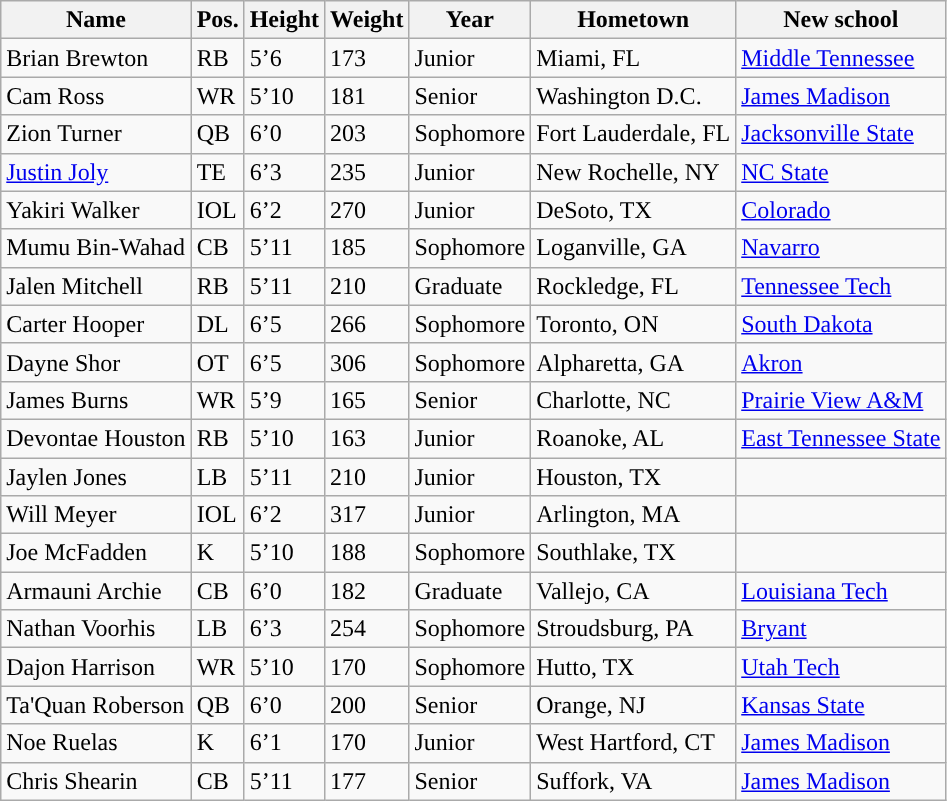<table class="wikitable sortable">
<tr>
<th style="text-align:center; ">Name</th>
<th style="text-align:center; ">Pos.</th>
<th style="text-align:center; ">Height</th>
<th style="text-align:center; ">Weight</th>
<th style="text-align:center; ">Year</th>
<th style="text-align:center; ">Hometown</th>
<th style="text-align:center; ">New school</th>
</tr>
<tr>
<td>Brian Brewton</td>
<td>RB</td>
<td>5’6</td>
<td>173</td>
<td>Junior</td>
<td>Miami, FL</td>
<td><a href='#'>Middle Tennessee</a></td>
</tr>
<tr>
<td>Cam Ross</td>
<td>WR</td>
<td>5’10</td>
<td>181</td>
<td> Senior</td>
<td>Washington D.C.</td>
<td><a href='#'>James Madison</a></td>
</tr>
<tr>
<td>Zion Turner</td>
<td>QB</td>
<td>6’0</td>
<td>203</td>
<td> Sophomore</td>
<td>Fort Lauderdale, FL</td>
<td><a href='#'>Jacksonville State</a></td>
</tr>
<tr>
<td><a href='#'>Justin Joly</a></td>
<td>TE</td>
<td>6’3</td>
<td>235</td>
<td>Junior</td>
<td>New Rochelle, NY</td>
<td><a href='#'>NC State</a></td>
</tr>
<tr>
<td>Yakiri Walker</td>
<td>IOL</td>
<td>6’2</td>
<td>270</td>
<td> Junior</td>
<td>DeSoto, TX</td>
<td><a href='#'>Colorado</a></td>
</tr>
<tr>
<td>Mumu Bin-Wahad</td>
<td>CB</td>
<td>5’11</td>
<td>185</td>
<td>Sophomore</td>
<td>Loganville, GA</td>
<td><a href='#'>Navarro</a></td>
</tr>
<tr>
<td>Jalen Mitchell</td>
<td>RB</td>
<td>5’11</td>
<td>210</td>
<td>Graduate</td>
<td>Rockledge, FL</td>
<td><a href='#'>Tennessee Tech</a></td>
</tr>
<tr>
<td>Carter Hooper</td>
<td>DL</td>
<td>6’5</td>
<td>266</td>
<td> Sophomore</td>
<td>Toronto, ON</td>
<td><a href='#'>South Dakota</a></td>
</tr>
<tr>
<td>Dayne Shor</td>
<td>OT</td>
<td>6’5</td>
<td>306</td>
<td> Sophomore</td>
<td>Alpharetta, GA</td>
<td><a href='#'>Akron</a></td>
</tr>
<tr>
<td>James Burns</td>
<td>WR</td>
<td>5’9</td>
<td>165</td>
<td>Senior</td>
<td>Charlotte, NC</td>
<td><a href='#'>Prairie View A&M</a></td>
</tr>
<tr>
<td>Devontae Houston</td>
<td>RB</td>
<td>5’10</td>
<td>163</td>
<td>Junior</td>
<td>Roanoke, AL</td>
<td><a href='#'>East Tennessee State</a></td>
</tr>
<tr>
<td>Jaylen Jones</td>
<td>LB</td>
<td>5’11</td>
<td>210</td>
<td> Junior</td>
<td>Houston, TX</td>
<td></td>
</tr>
<tr>
<td>Will Meyer</td>
<td>IOL</td>
<td>6’2</td>
<td>317</td>
<td>Junior</td>
<td>Arlington, MA</td>
<td></td>
</tr>
<tr>
<td>Joe McFadden</td>
<td>K</td>
<td>5’10</td>
<td>188</td>
<td> Sophomore</td>
<td>Southlake, TX</td>
<td></td>
</tr>
<tr>
<td>Armauni Archie</td>
<td>CB</td>
<td>6’0</td>
<td>182</td>
<td>Graduate</td>
<td>Vallejo, CA</td>
<td><a href='#'>Louisiana Tech</a></td>
</tr>
<tr>
<td>Nathan Voorhis</td>
<td>LB</td>
<td>6’3</td>
<td>254</td>
<td>Sophomore</td>
<td>Stroudsburg, PA</td>
<td><a href='#'>Bryant</a></td>
</tr>
<tr>
<td>Dajon Harrison</td>
<td>WR</td>
<td>5’10</td>
<td>170</td>
<td> Sophomore</td>
<td>Hutto, TX</td>
<td><a href='#'>Utah Tech</a></td>
</tr>
<tr>
<td>Ta'Quan Roberson</td>
<td>QB</td>
<td>6’0</td>
<td>200</td>
<td>Senior</td>
<td>Orange, NJ</td>
<td><a href='#'>Kansas State</a></td>
</tr>
<tr>
<td>Noe Ruelas</td>
<td>K</td>
<td>6’1</td>
<td>170</td>
<td>Junior</td>
<td>West Hartford, CT</td>
<td><a href='#'>James Madison</a></td>
</tr>
<tr>
<td>Chris Shearin</td>
<td>CB</td>
<td>5’11</td>
<td>177</td>
<td>Senior</td>
<td>Suffork, VA</td>
<td><a href='#'>James Madison</a></td>
</tr>
</table>
